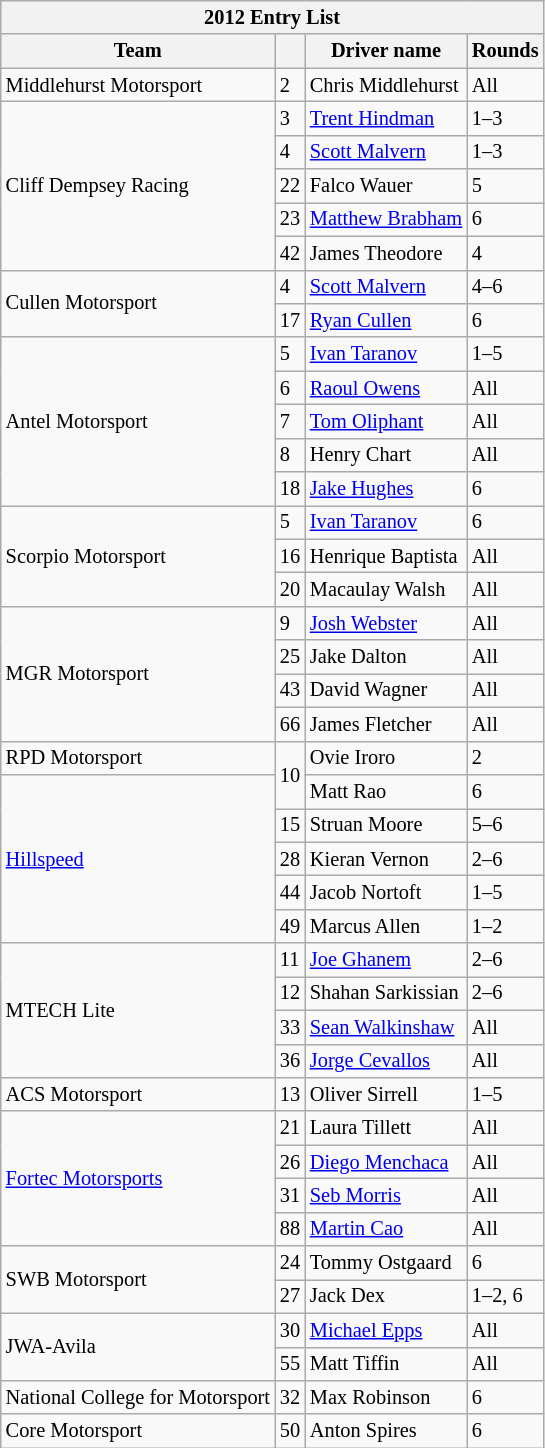<table class="wikitable" style="font-size: 85%;">
<tr>
<th colspan=4>2012 Entry List</th>
</tr>
<tr>
<th>Team</th>
<th></th>
<th>Driver name</th>
<th>Rounds</th>
</tr>
<tr>
<td>Middlehurst Motorsport</td>
<td>2</td>
<td> Chris Middlehurst</td>
<td>All</td>
</tr>
<tr>
<td rowspan=5>Cliff Dempsey Racing</td>
<td>3</td>
<td> <a href='#'>Trent Hindman</a></td>
<td>1–3</td>
</tr>
<tr>
<td>4</td>
<td> <a href='#'>Scott Malvern</a></td>
<td>1–3</td>
</tr>
<tr>
<td>22</td>
<td> Falco Wauer</td>
<td>5</td>
</tr>
<tr>
<td>23</td>
<td> <a href='#'>Matthew Brabham</a></td>
<td>6</td>
</tr>
<tr>
<td>42</td>
<td> James Theodore</td>
<td>4</td>
</tr>
<tr>
<td rowspan=2>Cullen Motorsport</td>
<td>4</td>
<td> <a href='#'>Scott Malvern</a></td>
<td>4–6</td>
</tr>
<tr>
<td>17</td>
<td> <a href='#'>Ryan Cullen</a></td>
<td>6</td>
</tr>
<tr>
<td rowspan=5>Antel Motorsport</td>
<td>5</td>
<td> <a href='#'>Ivan Taranov</a></td>
<td>1–5</td>
</tr>
<tr>
<td>6</td>
<td> <a href='#'>Raoul Owens</a></td>
<td>All</td>
</tr>
<tr>
<td>7</td>
<td> <a href='#'>Tom Oliphant</a></td>
<td>All</td>
</tr>
<tr>
<td>8</td>
<td> Henry Chart</td>
<td>All</td>
</tr>
<tr>
<td>18</td>
<td> <a href='#'>Jake Hughes</a></td>
<td>6</td>
</tr>
<tr>
<td rowspan=3>Scorpio Motorsport</td>
<td>5</td>
<td> <a href='#'>Ivan Taranov</a></td>
<td>6</td>
</tr>
<tr>
<td>16</td>
<td> Henrique Baptista</td>
<td>All</td>
</tr>
<tr>
<td>20</td>
<td> Macaulay Walsh</td>
<td>All</td>
</tr>
<tr>
<td rowspan=4>MGR Motorsport</td>
<td>9</td>
<td> <a href='#'>Josh Webster</a></td>
<td>All</td>
</tr>
<tr>
<td>25</td>
<td> Jake Dalton</td>
<td>All</td>
</tr>
<tr>
<td>43</td>
<td> David Wagner</td>
<td>All</td>
</tr>
<tr>
<td>66</td>
<td> James Fletcher</td>
<td>All</td>
</tr>
<tr>
<td>RPD Motorsport</td>
<td rowspan=2>10</td>
<td> Ovie Iroro</td>
<td>2</td>
</tr>
<tr>
<td rowspan=5><a href='#'>Hillspeed</a></td>
<td> Matt Rao</td>
<td>6</td>
</tr>
<tr>
<td>15</td>
<td> Struan Moore</td>
<td>5–6</td>
</tr>
<tr>
<td>28</td>
<td> Kieran Vernon</td>
<td>2–6</td>
</tr>
<tr>
<td>44</td>
<td> Jacob Nortoft</td>
<td>1–5</td>
</tr>
<tr>
<td>49</td>
<td> Marcus Allen</td>
<td>1–2</td>
</tr>
<tr>
<td rowspan=4>MTECH Lite</td>
<td>11</td>
<td> <a href='#'>Joe Ghanem</a></td>
<td>2–6</td>
</tr>
<tr>
<td>12</td>
<td> Shahan Sarkissian</td>
<td>2–6</td>
</tr>
<tr>
<td>33</td>
<td> <a href='#'>Sean Walkinshaw</a></td>
<td>All</td>
</tr>
<tr>
<td>36</td>
<td> <a href='#'>Jorge Cevallos</a></td>
<td>All</td>
</tr>
<tr>
<td>ACS Motorsport</td>
<td>13</td>
<td> Oliver Sirrell</td>
<td>1–5</td>
</tr>
<tr>
<td rowspan=4><a href='#'>Fortec Motorsports</a></td>
<td>21</td>
<td> Laura Tillett</td>
<td>All</td>
</tr>
<tr>
<td>26</td>
<td> <a href='#'>Diego Menchaca</a></td>
<td>All</td>
</tr>
<tr>
<td>31</td>
<td> <a href='#'>Seb Morris</a></td>
<td>All</td>
</tr>
<tr>
<td>88</td>
<td> <a href='#'>Martin Cao</a></td>
<td>All</td>
</tr>
<tr>
<td rowspan=2>SWB Motorsport</td>
<td>24</td>
<td> Tommy Ostgaard</td>
<td>6</td>
</tr>
<tr>
<td>27</td>
<td> Jack Dex</td>
<td>1–2, 6</td>
</tr>
<tr>
<td rowspan=2>JWA-Avila</td>
<td>30</td>
<td> <a href='#'>Michael Epps</a></td>
<td>All</td>
</tr>
<tr>
<td>55</td>
<td> Matt Tiffin</td>
<td>All</td>
</tr>
<tr>
<td>National College for Motorsport</td>
<td>32</td>
<td> Max Robinson</td>
<td>6</td>
</tr>
<tr>
<td>Core Motorsport</td>
<td>50</td>
<td> Anton Spires</td>
<td>6</td>
</tr>
</table>
